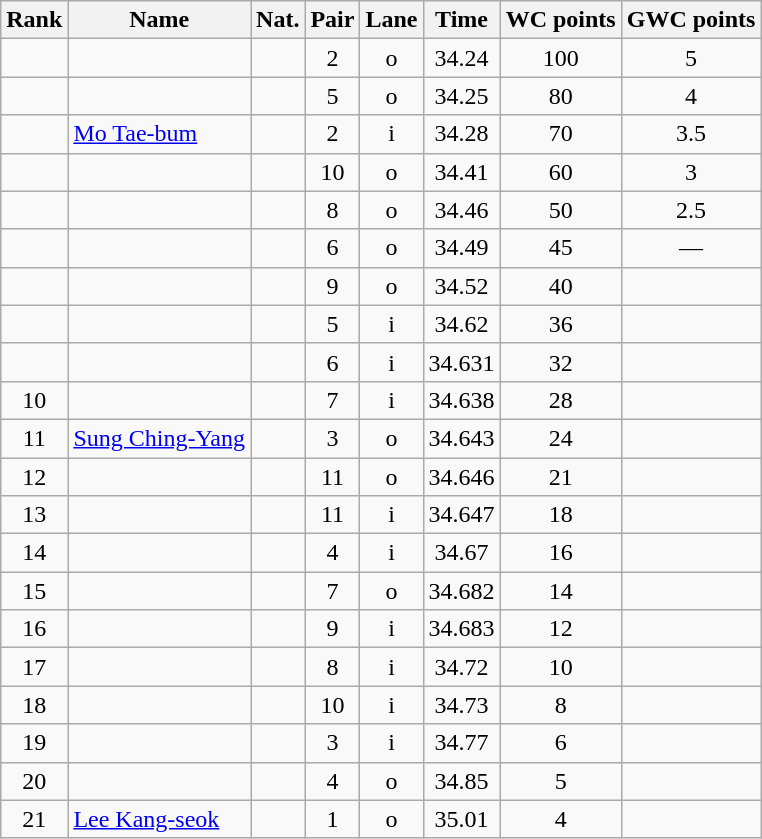<table class="wikitable sortable" style="text-align:center">
<tr>
<th>Rank</th>
<th>Name</th>
<th>Nat.</th>
<th>Pair</th>
<th>Lane</th>
<th>Time</th>
<th>WC points</th>
<th>GWC points</th>
</tr>
<tr>
<td></td>
<td align=left></td>
<td></td>
<td>2</td>
<td>o</td>
<td>34.24</td>
<td>100</td>
<td>5</td>
</tr>
<tr>
<td></td>
<td align=left></td>
<td></td>
<td>5</td>
<td>o</td>
<td>34.25</td>
<td>80</td>
<td>4</td>
</tr>
<tr>
<td></td>
<td align=left><a href='#'>Mo Tae-bum</a></td>
<td></td>
<td>2</td>
<td>i</td>
<td>34.28</td>
<td>70</td>
<td>3.5</td>
</tr>
<tr>
<td></td>
<td align=left></td>
<td></td>
<td>10</td>
<td>o</td>
<td>34.41</td>
<td>60</td>
<td>3</td>
</tr>
<tr>
<td></td>
<td align=left></td>
<td></td>
<td>8</td>
<td>o</td>
<td>34.46</td>
<td>50</td>
<td>2.5</td>
</tr>
<tr>
<td></td>
<td align=left></td>
<td></td>
<td>6</td>
<td>o</td>
<td>34.49</td>
<td>45</td>
<td>—</td>
</tr>
<tr>
<td></td>
<td align=left></td>
<td></td>
<td>9</td>
<td>o</td>
<td>34.52</td>
<td>40</td>
<td></td>
</tr>
<tr>
<td></td>
<td align=left></td>
<td></td>
<td>5</td>
<td>i</td>
<td>34.62</td>
<td>36</td>
<td></td>
</tr>
<tr>
<td></td>
<td align=left></td>
<td></td>
<td>6</td>
<td>i</td>
<td>34.631</td>
<td>32</td>
<td></td>
</tr>
<tr>
<td>10</td>
<td align=left></td>
<td></td>
<td>7</td>
<td>i</td>
<td>34.638</td>
<td>28</td>
<td></td>
</tr>
<tr>
<td>11</td>
<td align=left><a href='#'>Sung Ching-Yang</a></td>
<td></td>
<td>3</td>
<td>o</td>
<td>34.643</td>
<td>24</td>
<td></td>
</tr>
<tr>
<td>12</td>
<td align=left></td>
<td></td>
<td>11</td>
<td>o</td>
<td>34.646</td>
<td>21</td>
<td></td>
</tr>
<tr>
<td>13</td>
<td align=left></td>
<td></td>
<td>11</td>
<td>i</td>
<td>34.647</td>
<td>18</td>
<td></td>
</tr>
<tr>
<td>14</td>
<td align=left></td>
<td></td>
<td>4</td>
<td>i</td>
<td>34.67</td>
<td>16</td>
<td></td>
</tr>
<tr>
<td>15</td>
<td align=left></td>
<td></td>
<td>7</td>
<td>o</td>
<td>34.682</td>
<td>14</td>
<td></td>
</tr>
<tr>
<td>16</td>
<td align=left></td>
<td></td>
<td>9</td>
<td>i</td>
<td>34.683</td>
<td>12</td>
<td></td>
</tr>
<tr>
<td>17</td>
<td align=left></td>
<td></td>
<td>8</td>
<td>i</td>
<td>34.72</td>
<td>10</td>
<td></td>
</tr>
<tr>
<td>18</td>
<td align=left></td>
<td></td>
<td>10</td>
<td>i</td>
<td>34.73</td>
<td>8</td>
<td></td>
</tr>
<tr>
<td>19</td>
<td align=left></td>
<td></td>
<td>3</td>
<td>i</td>
<td>34.77</td>
<td>6</td>
<td></td>
</tr>
<tr>
<td>20</td>
<td align=left></td>
<td></td>
<td>4</td>
<td>o</td>
<td>34.85</td>
<td>5</td>
<td></td>
</tr>
<tr>
<td>21</td>
<td align=left><a href='#'>Lee Kang-seok</a></td>
<td></td>
<td>1</td>
<td>o</td>
<td>35.01</td>
<td>4</td>
<td></td>
</tr>
</table>
